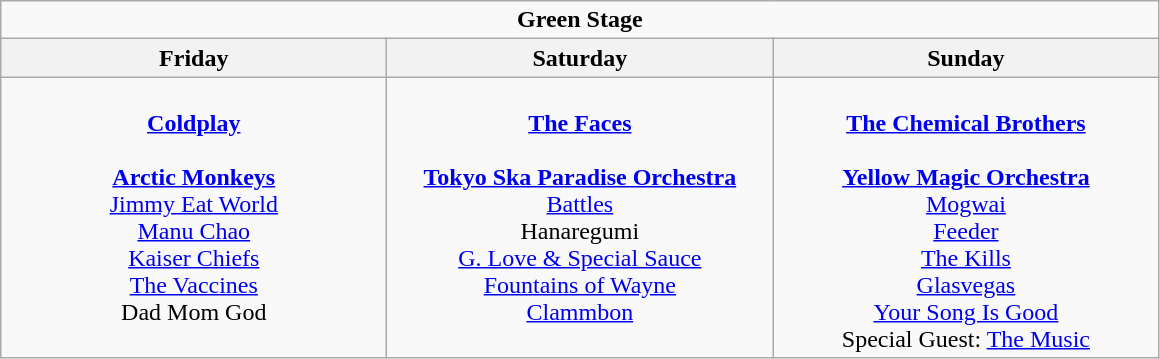<table class="wikitable">
<tr>
<td colspan="3" style="text-align:center;"><strong>Green Stage</strong></td>
</tr>
<tr>
<th>Friday</th>
<th>Saturday</th>
<th>Sunday</th>
</tr>
<tr>
<td style="text-align:center; vertical-align:top; width:250px;"><br><strong><a href='#'>Coldplay</a></strong>
<br>
<br> <strong><a href='#'>Arctic Monkeys</a></strong>
<br> <a href='#'>Jimmy Eat World</a>
<br> <a href='#'>Manu Chao</a>
<br> <a href='#'>Kaiser Chiefs</a>
<br> <a href='#'>The Vaccines</a>
<br> Dad Mom God</td>
<td style="text-align:center; vertical-align:top; width:250px;"><br><strong><a href='#'>The Faces</a></strong> 
<br>
<br> <strong><a href='#'>Tokyo Ska Paradise Orchestra</a></strong>
<br> <a href='#'>Battles</a>
<br> Hanaregumi
<br> <a href='#'>G. Love & Special Sauce</a>
<br> <a href='#'>Fountains of Wayne</a>
<br> <a href='#'>Clammbon</a></td>
<td style="text-align:center; vertical-align:top; width:250px;"><br><strong><a href='#'>The Chemical Brothers</a></strong>
<br>
<br> <strong><a href='#'>Yellow Magic Orchestra</a></strong>
<br> <a href='#'>Mogwai</a>
<br> <a href='#'>Feeder</a>
<br> <a href='#'>The Kills</a>
<br> <a href='#'>Glasvegas</a>
<br> <a href='#'>Your Song Is Good</a>
<br> Special Guest: <a href='#'>The Music</a></td>
</tr>
</table>
